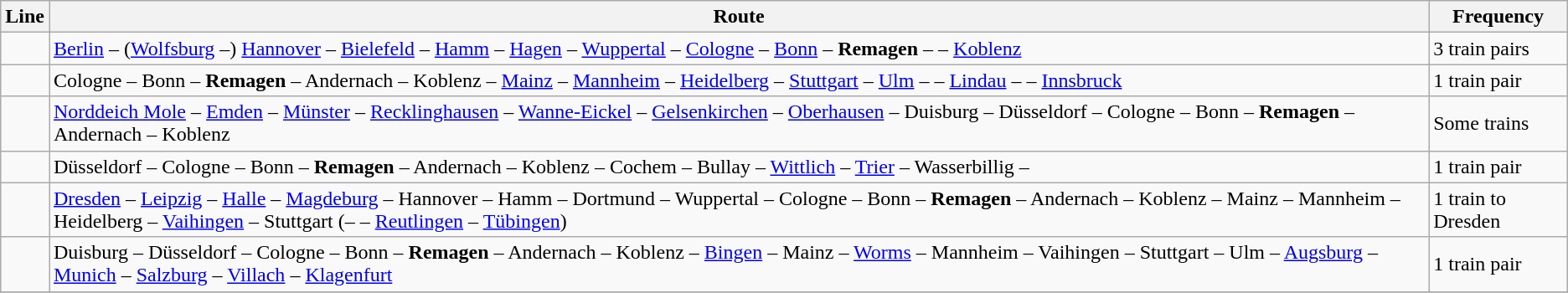<table class="wikitable zebra">
<tr>
<th>Line</th>
<th>Route</th>
<th>Frequency</th>
</tr>
<tr>
<td></td>
<td> <a href='#'>Berlin</a> – (<a href='#'>Wolfsburg</a> –) <a href='#'>Hannover</a> – <a href='#'>Bielefeld</a> – <a href='#'>Hamm</a> – <a href='#'>Hagen</a> – <a href='#'>Wuppertal</a> – <a href='#'>Cologne</a> – <a href='#'>Bonn</a> – <strong>Remagen</strong> –  – <a href='#'>Koblenz</a></td>
<td>3 train pairs</td>
</tr>
<tr>
<td></td>
<td>Cologne – Bonn – <strong>Remagen</strong> – Andernach – Koblenz – <a href='#'>Mainz</a> – <a href='#'>Mannheim</a> – <a href='#'>Heidelberg</a> – <a href='#'>Stuttgart</a> – <a href='#'>Ulm</a> –  – <a href='#'>Lindau</a> –  –  <a href='#'>Innsbruck</a></td>
<td>1 train pair</td>
</tr>
<tr>
<td></td>
<td><a href='#'>Norddeich Mole</a> – <a href='#'>Emden</a> – <a href='#'>Münster</a> – <a href='#'>Recklinghausen</a> – <a href='#'>Wanne-Eickel</a> – <a href='#'>Gelsenkirchen</a> – <a href='#'>Oberhausen</a> – Duisburg – Düsseldorf – Cologne – Bonn – <strong>Remagen</strong> – Andernach – Koblenz</td>
<td>Some trains</td>
</tr>
<tr>
<td></td>
<td>Düsseldorf – Cologne – Bonn – <strong>Remagen</strong> – Andernach – Koblenz – Cochem – Bullay – <a href='#'>Wittlich</a> – <a href='#'>Trier</a> – Wasserbillig – </td>
<td>1 train pair</td>
</tr>
<tr>
<td></td>
<td><a href='#'>Dresden</a> – <a href='#'>Leipzig</a> – <a href='#'>Halle</a> – <a href='#'>Magdeburg</a> – Hannover – Hamm – Dortmund – Wuppertal – Cologne – Bonn – <strong>Remagen</strong> – Andernach – Koblenz – Mainz – Mannheim – Heidelberg – <a href='#'>Vaihingen</a> – Stuttgart (–  – <a href='#'>Reutlingen</a> – <a href='#'>Tübingen</a>)</td>
<td>1 train to Dresden</td>
</tr>
<tr>
<td></td>
<td>Duisburg – Düsseldorf – Cologne – Bonn – <strong>Remagen</strong> – Andernach – Koblenz – <a href='#'>Bingen</a> – Mainz – <a href='#'>Worms</a> – Mannheim – Vaihingen – Stuttgart – Ulm – <a href='#'>Augsburg</a> – <a href='#'>Munich</a> – <a href='#'>Salzburg</a> – <a href='#'>Villach</a> – <a href='#'>Klagenfurt</a></td>
<td>1 train pair</td>
</tr>
<tr>
</tr>
</table>
